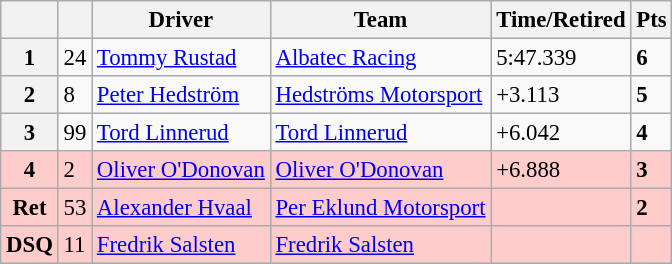<table class=wikitable style="font-size:95%">
<tr>
<th></th>
<th></th>
<th>Driver</th>
<th>Team</th>
<th>Time/Retired</th>
<th>Pts</th>
</tr>
<tr>
<th>1</th>
<td>24</td>
<td> <a href='#'>Tommy Rustad</a></td>
<td><a href='#'>Albatec Racing</a></td>
<td>5:47.339</td>
<td><strong>6</strong></td>
</tr>
<tr>
<th>2</th>
<td>8</td>
<td> <a href='#'>Peter Hedström</a></td>
<td><a href='#'>Hedströms Motorsport</a></td>
<td>+3.113</td>
<td><strong>5</strong></td>
</tr>
<tr>
<th>3</th>
<td>99</td>
<td> <a href='#'>Tord Linnerud</a></td>
<td><a href='#'>Tord Linnerud</a></td>
<td>+6.042</td>
<td><strong>4</strong></td>
</tr>
<tr>
<th style="background:#ffcccc;">4</th>
<td style="background:#ffcccc;">2</td>
<td style="background:#ffcccc;"> <a href='#'>Oliver O'Donovan</a></td>
<td style="background:#ffcccc;"><a href='#'>Oliver O'Donovan</a></td>
<td style="background:#ffcccc;">+6.888</td>
<td style="background:#ffcccc;"><strong>3</strong></td>
</tr>
<tr>
<th style="background:#ffcccc;">Ret</th>
<td style="background:#ffcccc;">53</td>
<td style="background:#ffcccc;"> <a href='#'>Alexander Hvaal</a></td>
<td style="background:#ffcccc;"><a href='#'>Per Eklund Motorsport</a></td>
<td style="background:#ffcccc;"></td>
<td style="background:#ffcccc;"><strong>2</strong></td>
</tr>
<tr>
<th style="background:#ffcccc;">DSQ</th>
<td style="background:#ffcccc;">11</td>
<td style="background:#ffcccc;"> <a href='#'>Fredrik Salsten</a></td>
<td style="background:#ffcccc;"><a href='#'>Fredrik Salsten</a></td>
<td style="background:#ffcccc;"></td>
<td style="background:#ffcccc;"></td>
</tr>
</table>
